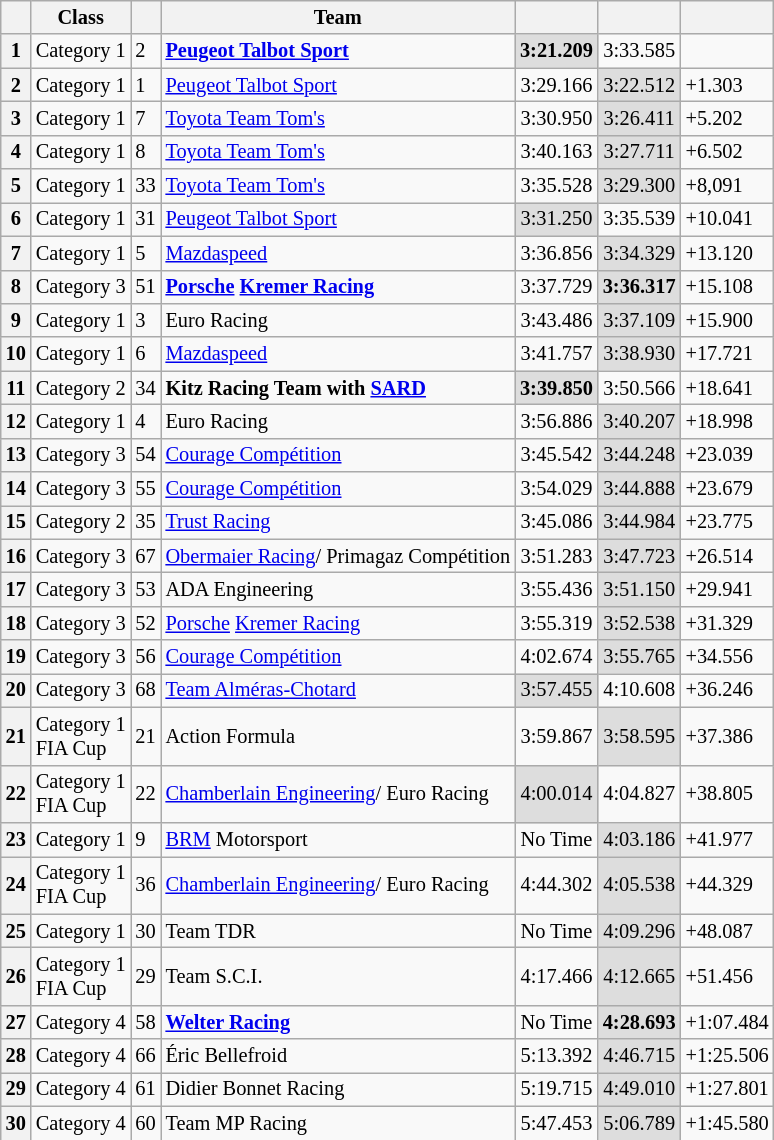<table class="wikitable sortable" style="font-size: 85%;">
<tr>
<th scope=col></th>
<th scope=col>Class</th>
<th scope=col></th>
<th scope=col>Team</th>
<th scope=col></th>
<th></th>
<th scope=col></th>
</tr>
<tr>
<th>1</th>
<td>Category 1</td>
<td>2</td>
<td><strong> <a href='#'>Peugeot Talbot Sport</a></strong></td>
<td align="center" style="background:#ddd;"><strong>3:21.209</strong></td>
<td align="center">3:33.585</td>
<td></td>
</tr>
<tr>
<th>2</th>
<td>Category 1</td>
<td>1</td>
<td> <a href='#'>Peugeot Talbot Sport</a></td>
<td align="center">3:29.166</td>
<td align="center" style="background:#ddd;">3:22.512</td>
<td>+1.303</td>
</tr>
<tr>
<th>3</th>
<td>Category 1</td>
<td>7</td>
<td> <a href='#'>Toyota Team Tom's</a></td>
<td align="center">3:30.950</td>
<td align="center" style="background:#ddd;">3:26.411</td>
<td>+5.202</td>
</tr>
<tr>
<th>4</th>
<td>Category 1</td>
<td>8</td>
<td> <a href='#'>Toyota Team Tom's</a></td>
<td align="center">3:40.163</td>
<td align="center" style="background:#ddd;">3:27.711</td>
<td>+6.502</td>
</tr>
<tr>
<th>5</th>
<td>Category 1</td>
<td>33</td>
<td> <a href='#'>Toyota Team Tom's</a></td>
<td align="center">3:35.528</td>
<td align="center" style="background:#ddd;">3:29.300</td>
<td>+8,091</td>
</tr>
<tr>
<th>6</th>
<td>Category 1</td>
<td>31</td>
<td> <a href='#'>Peugeot Talbot Sport</a></td>
<td align="center" style="background:#ddd;">3:31.250</td>
<td align="center">3:35.539</td>
<td>+10.041</td>
</tr>
<tr>
<th>7</th>
<td>Category 1</td>
<td>5</td>
<td> <a href='#'>Mazdaspeed</a></td>
<td align="center">3:36.856</td>
<td align="center" style="background:#ddd;">3:34.329</td>
<td>+13.120</td>
</tr>
<tr>
<th>8</th>
<td>Category 3</td>
<td>51</td>
<td><strong> <a href='#'>Porsche</a> <a href='#'>Kremer Racing</a></strong></td>
<td align="center">3:37.729</td>
<td align="center" style="background:#ddd;"><strong>3:36.317</strong></td>
<td>+15.108</td>
</tr>
<tr>
<th>9</th>
<td>Category 1</td>
<td>3</td>
<td> Euro Racing</td>
<td align="center">3:43.486</td>
<td align="center" style="background:#ddd;">3:37.109</td>
<td>+15.900</td>
</tr>
<tr>
<th>10</th>
<td>Category 1</td>
<td>6</td>
<td> <a href='#'>Mazdaspeed</a></td>
<td align="center">3:41.757</td>
<td align="center" style="background:#ddd;">3:38.930</td>
<td>+17.721</td>
</tr>
<tr>
<th>11</th>
<td>Category 2</td>
<td>34</td>
<td><strong> Kitz Racing Team with <a href='#'>SARD</a></strong></td>
<td align="center" style="background:#ddd;"><strong>3:39.850</strong></td>
<td align="center">3:50.566</td>
<td>+18.641</td>
</tr>
<tr>
<th>12</th>
<td>Category 1</td>
<td>4</td>
<td> Euro Racing</td>
<td align="center">3:56.886</td>
<td align="center" style="background:#ddd;">3:40.207</td>
<td>+18.998</td>
</tr>
<tr>
<th>13</th>
<td>Category 3</td>
<td>54</td>
<td> <a href='#'>Courage Compétition</a></td>
<td align="center">3:45.542</td>
<td align="center" style="background:#ddd;">3:44.248</td>
<td>+23.039</td>
</tr>
<tr>
<th>14</th>
<td>Category 3</td>
<td>55</td>
<td> <a href='#'>Courage Compétition</a></td>
<td align="center">3:54.029</td>
<td align="center" style="background:#ddd;">3:44.888</td>
<td>+23.679</td>
</tr>
<tr>
<th>15</th>
<td>Category 2</td>
<td>35</td>
<td> <a href='#'>Trust Racing</a></td>
<td align="center">3:45.086</td>
<td align="center" style="background:#ddd;">3:44.984</td>
<td>+23.775</td>
</tr>
<tr>
<th>16</th>
<td>Category 3</td>
<td>67</td>
<td> <a href='#'>Obermaier Racing</a>/ Primagaz Compétition</td>
<td align="center">3:51.283</td>
<td align="center" style="background:#ddd;">3:47.723</td>
<td>+26.514</td>
</tr>
<tr>
<th>17</th>
<td>Category 3</td>
<td>53</td>
<td> ADA Engineering</td>
<td align="center">3:55.436</td>
<td align="center" style="background:#ddd;">3:51.150</td>
<td>+29.941</td>
</tr>
<tr>
<th>18</th>
<td>Category 3</td>
<td>52</td>
<td> <a href='#'>Porsche</a> <a href='#'>Kremer Racing</a></td>
<td align="center">3:55.319</td>
<td align="center" style="background:#ddd;">3:52.538</td>
<td>+31.329</td>
</tr>
<tr>
<th>19</th>
<td>Category 3</td>
<td>56</td>
<td> <a href='#'>Courage Compétition</a></td>
<td align="center">4:02.674</td>
<td align="center" style="background:#ddd;">3:55.765</td>
<td>+34.556</td>
</tr>
<tr>
<th>20</th>
<td>Category 3</td>
<td>68</td>
<td> <a href='#'>Team Alméras-Chotard</a></td>
<td align="center" style="background:#ddd;">3:57.455</td>
<td align="center">4:10.608</td>
<td>+36.246</td>
</tr>
<tr>
<th>21</th>
<td>Category 1<br>FIA Cup</td>
<td>21</td>
<td> Action Formula</td>
<td align="center">3:59.867</td>
<td align="center" style="background:#ddd;">3:58.595</td>
<td>+37.386</td>
</tr>
<tr>
<th>22</th>
<td>Category 1<br>FIA Cup</td>
<td>22</td>
<td> <a href='#'>Chamberlain Engineering</a>/ Euro Racing</td>
<td align="center" style="background:#ddd;">4:00.014</td>
<td align="center">4:04.827</td>
<td>+38.805</td>
</tr>
<tr>
<th>23</th>
<td>Category 1</td>
<td>9</td>
<td>  <a href='#'>BRM</a> Motorsport</td>
<td align="center">No Time</td>
<td align="center" style="background:#ddd;">4:03.186</td>
<td>+41.977</td>
</tr>
<tr>
<th>24</th>
<td>Category 1<br>FIA Cup</td>
<td>36</td>
<td> <a href='#'>Chamberlain Engineering</a>/ Euro Racing</td>
<td align="center">4:44.302</td>
<td align="center" style="background:#ddd;">4:05.538</td>
<td>+44.329</td>
</tr>
<tr>
<th>25</th>
<td>Category 1</td>
<td>30</td>
<td> Team TDR</td>
<td align="center">No Time</td>
<td align="center" style="background:#ddd;">4:09.296</td>
<td>+48.087</td>
</tr>
<tr>
<th>26</th>
<td>Category 1<br>FIA Cup</td>
<td>29</td>
<td> Team S.C.I.</td>
<td align="center">4:17.466</td>
<td align="center" style="background:#ddd;">4:12.665</td>
<td>+51.456</td>
</tr>
<tr>
<th>27</th>
<td>Category 4</td>
<td>58</td>
<td><strong> <a href='#'>Welter Racing</a></strong></td>
<td align="center">No Time</td>
<td align="center" style="background:#ddd;"><strong>4:28.693</strong></td>
<td>+1:07.484</td>
</tr>
<tr>
<th>28</th>
<td>Category 4</td>
<td>66</td>
<td> Éric Bellefroid</td>
<td align="center">5:13.392</td>
<td align="center" style="background:#ddd;">4:46.715</td>
<td>+1:25.506</td>
</tr>
<tr>
<th>29</th>
<td>Category 4</td>
<td>61</td>
<td> Didier Bonnet Racing</td>
<td align="center">5:19.715</td>
<td align="center" style="background:#ddd;">4:49.010</td>
<td>+1:27.801</td>
</tr>
<tr>
<th>30</th>
<td>Category 4</td>
<td>60</td>
<td> Team MP Racing</td>
<td align="center">5:47.453</td>
<td align="center" style="background:#ddd;">5:06.789</td>
<td>+1:45.580</td>
</tr>
</table>
